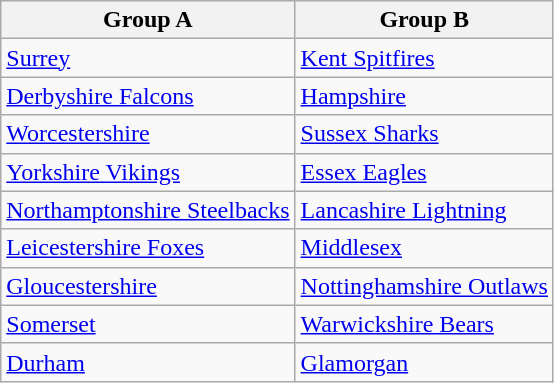<table class="wikitable">
<tr>
<th>Group A</th>
<th>Group B</th>
</tr>
<tr>
<td><a href='#'>Surrey</a></td>
<td><a href='#'>Kent Spitfires</a></td>
</tr>
<tr>
<td><a href='#'>Derbyshire Falcons</a></td>
<td><a href='#'>Hampshire</a></td>
</tr>
<tr>
<td><a href='#'>Worcestershire</a></td>
<td><a href='#'>Sussex Sharks</a></td>
</tr>
<tr>
<td><a href='#'>Yorkshire Vikings</a></td>
<td><a href='#'>Essex Eagles</a></td>
</tr>
<tr>
<td><a href='#'>Northamptonshire Steelbacks</a></td>
<td><a href='#'>Lancashire Lightning</a></td>
</tr>
<tr>
<td><a href='#'>Leicestershire Foxes</a></td>
<td><a href='#'>Middlesex</a></td>
</tr>
<tr>
<td><a href='#'>Gloucestershire</a></td>
<td><a href='#'>Nottinghamshire Outlaws</a></td>
</tr>
<tr>
<td><a href='#'>Somerset</a></td>
<td><a href='#'>Warwickshire Bears</a></td>
</tr>
<tr>
<td><a href='#'>Durham</a></td>
<td><a href='#'>Glamorgan</a></td>
</tr>
</table>
